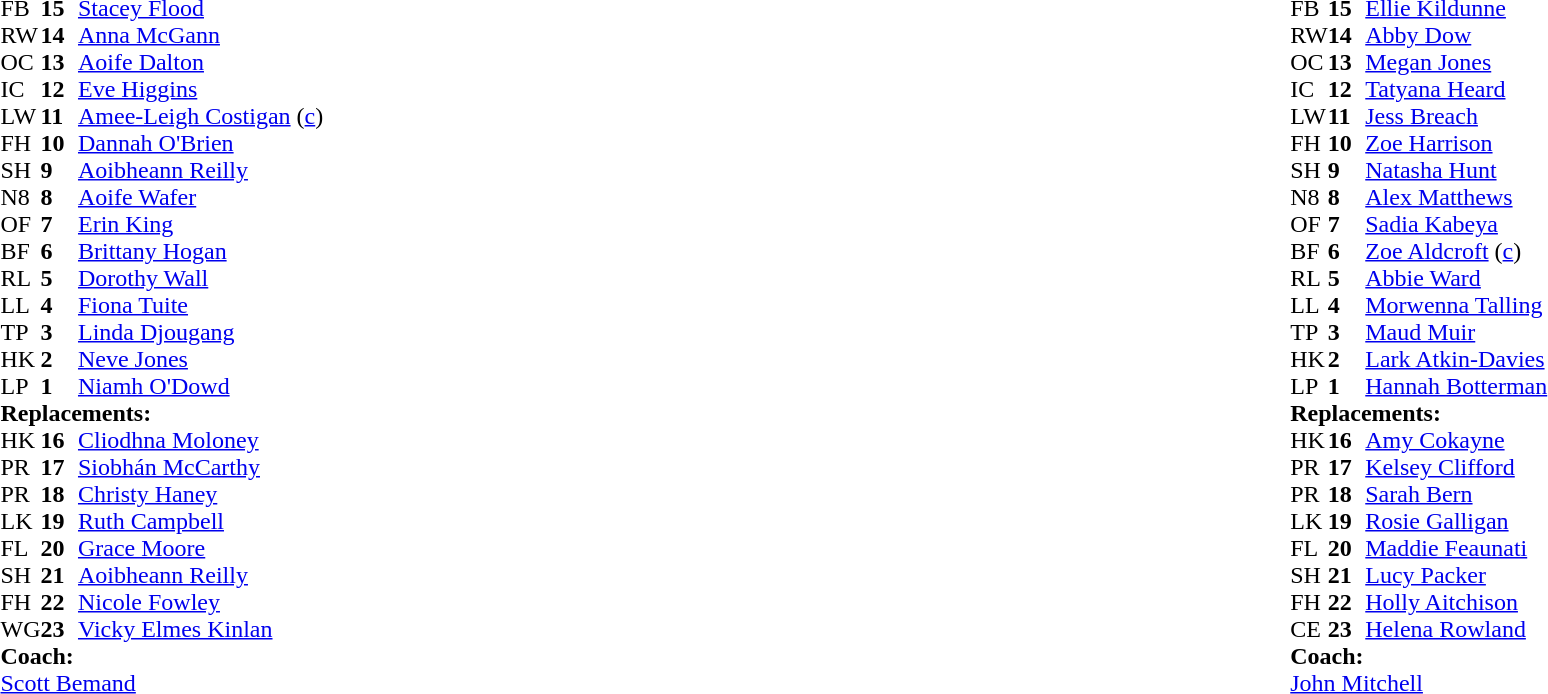<table style="width:100%">
<tr>
<td style="vertical-align:top; width:50%"><br><table cellspacing="0" cellpadding="0">
<tr>
<th width="25"></th>
<th width="25"></th>
</tr>
<tr>
<td>FB</td>
<td><strong>15</strong></td>
<td><a href='#'>Stacey Flood</a></td>
</tr>
<tr>
<td>RW</td>
<td><strong>14</strong></td>
<td><a href='#'>Anna McGann</a></td>
<td></td>
<td></td>
</tr>
<tr>
<td>OC</td>
<td><strong>13</strong></td>
<td><a href='#'>Aoife Dalton</a></td>
</tr>
<tr>
<td>IC</td>
<td><strong>12</strong></td>
<td><a href='#'>Eve Higgins</a></td>
</tr>
<tr>
<td>LW</td>
<td><strong>11</strong></td>
<td><a href='#'>Amee-Leigh Costigan</a> (<a href='#'>c</a>)</td>
</tr>
<tr>
<td>FH</td>
<td><strong>10</strong></td>
<td><a href='#'>Dannah O'Brien</a></td>
<td></td>
<td></td>
</tr>
<tr>
<td>SH</td>
<td><strong>9</strong></td>
<td><a href='#'>Aoibheann Reilly</a></td>
<td></td>
<td></td>
</tr>
<tr>
<td>N8</td>
<td><strong>8</strong></td>
<td><a href='#'>Aoife Wafer</a></td>
</tr>
<tr>
<td>OF</td>
<td><strong>7</strong></td>
<td><a href='#'>Erin King</a></td>
</tr>
<tr>
<td>BF</td>
<td><strong>6</strong></td>
<td><a href='#'>Brittany Hogan</a></td>
</tr>
<tr>
<td>RL</td>
<td><strong>5</strong></td>
<td><a href='#'>Dorothy Wall</a></td>
<td></td>
<td></td>
</tr>
<tr>
<td>LL</td>
<td><strong>4</strong></td>
<td><a href='#'>Fiona Tuite</a></td>
<td></td>
<td></td>
</tr>
<tr>
<td>TP</td>
<td><strong>3</strong></td>
<td><a href='#'>Linda Djougang</a></td>
<td></td>
<td></td>
</tr>
<tr>
<td>HK</td>
<td><strong>2</strong></td>
<td><a href='#'>Neve Jones</a></td>
<td></td>
<td></td>
</tr>
<tr>
<td>LP</td>
<td><strong>1</strong></td>
<td><a href='#'>Niamh O'Dowd</a></td>
<td></td>
<td></td>
<td></td>
</tr>
<tr>
<td colspan="3"><strong>Replacements:</strong></td>
</tr>
<tr>
<td>HK</td>
<td><strong>16</strong></td>
<td><a href='#'>Cliodhna Moloney</a></td>
<td></td>
<td></td>
</tr>
<tr>
<td>PR</td>
<td><strong>17</strong></td>
<td><a href='#'>Siobhán McCarthy</a></td>
<td></td>
<td></td>
<td></td>
</tr>
<tr>
<td>PR</td>
<td><strong>18</strong></td>
<td><a href='#'>Christy Haney</a></td>
<td></td>
<td></td>
</tr>
<tr>
<td>LK</td>
<td><strong>19</strong></td>
<td><a href='#'>Ruth Campbell</a></td>
<td></td>
<td></td>
</tr>
<tr>
<td>FL</td>
<td><strong>20</strong></td>
<td><a href='#'>Grace Moore</a></td>
<td></td>
<td></td>
</tr>
<tr>
<td>SH</td>
<td><strong>21</strong></td>
<td><a href='#'>Aoibheann Reilly</a></td>
<td></td>
<td></td>
</tr>
<tr>
<td>FH</td>
<td><strong>22</strong></td>
<td><a href='#'>Nicole Fowley</a></td>
<td></td>
<td></td>
</tr>
<tr>
<td>WG</td>
<td><strong>23</strong></td>
<td><a href='#'>Vicky Elmes Kinlan</a></td>
<td></td>
<td></td>
</tr>
<tr>
<td colspan="3"><strong>Coach:</strong></td>
</tr>
<tr>
<td colspan="3"> <a href='#'>Scott Bemand</a></td>
</tr>
</table>
</td>
<td style="vertical-align:top"></td>
<td style="vertical-align:top; width:50%"><br><table cellspacing="0" cellpadding="0" style="margin:auto">
<tr>
<th width="25"></th>
<th width="25"></th>
</tr>
<tr>
<td>FB</td>
<td><strong>15</strong></td>
<td><a href='#'>Ellie Kildunne</a></td>
</tr>
<tr>
<td>RW</td>
<td><strong>14</strong></td>
<td><a href='#'>Abby Dow</a></td>
</tr>
<tr>
<td>OC</td>
<td><strong>13</strong></td>
<td><a href='#'>Megan Jones</a></td>
</tr>
<tr>
<td>IC</td>
<td><strong>12</strong></td>
<td><a href='#'>Tatyana Heard</a></td>
<td></td>
<td></td>
</tr>
<tr>
<td>LW</td>
<td><strong>11</strong></td>
<td><a href='#'>Jess Breach</a></td>
<td></td>
<td></td>
</tr>
<tr>
<td>FH</td>
<td><strong>10</strong></td>
<td><a href='#'>Zoe Harrison</a></td>
</tr>
<tr>
<td>SH</td>
<td><strong>9</strong></td>
<td><a href='#'>Natasha Hunt</a></td>
<td></td>
<td></td>
</tr>
<tr>
<td>N8</td>
<td><strong>8</strong></td>
<td><a href='#'>Alex Matthews</a></td>
</tr>
<tr>
<td>OF</td>
<td><strong>7</strong></td>
<td><a href='#'>Sadia Kabeya</a></td>
<td></td>
<td></td>
</tr>
<tr>
<td>BF</td>
<td><strong>6</strong></td>
<td><a href='#'>Zoe Aldcroft</a> (<a href='#'>c</a>)</td>
</tr>
<tr>
<td>RL</td>
<td><strong>5</strong></td>
<td><a href='#'>Abbie Ward</a></td>
</tr>
<tr>
<td>LL</td>
<td><strong>4</strong></td>
<td><a href='#'>Morwenna Talling</a></td>
<td></td>
<td></td>
</tr>
<tr>
<td>TP</td>
<td><strong>3</strong></td>
<td><a href='#'>Maud Muir</a></td>
<td></td>
<td></td>
</tr>
<tr>
<td>HK</td>
<td><strong>2</strong></td>
<td><a href='#'>Lark Atkin-Davies</a></td>
<td></td>
<td></td>
</tr>
<tr>
<td>LP</td>
<td><strong>1</strong></td>
<td><a href='#'>Hannah Botterman</a></td>
<td></td>
<td></td>
</tr>
<tr>
<td colspan="3"><strong>Replacements:</strong></td>
</tr>
<tr>
<td>HK</td>
<td><strong>16</strong></td>
<td><a href='#'>Amy Cokayne</a></td>
<td></td>
<td></td>
</tr>
<tr>
<td>PR</td>
<td><strong>17</strong></td>
<td><a href='#'>Kelsey Clifford</a></td>
<td></td>
<td></td>
</tr>
<tr>
<td>PR</td>
<td><strong>18</strong></td>
<td><a href='#'>Sarah Bern</a></td>
<td></td>
<td></td>
</tr>
<tr>
<td>LK</td>
<td><strong>19</strong></td>
<td><a href='#'>Rosie Galligan</a></td>
<td></td>
<td></td>
</tr>
<tr>
<td>FL</td>
<td><strong>20</strong></td>
<td><a href='#'>Maddie Feaunati</a></td>
<td></td>
<td></td>
</tr>
<tr>
<td>SH</td>
<td><strong>21</strong></td>
<td><a href='#'>Lucy Packer</a></td>
<td></td>
<td></td>
</tr>
<tr>
<td>FH</td>
<td><strong>22</strong></td>
<td><a href='#'>Holly Aitchison</a></td>
<td></td>
<td></td>
</tr>
<tr>
<td>CE</td>
<td><strong>23</strong></td>
<td><a href='#'>Helena Rowland</a></td>
<td></td>
<td></td>
</tr>
<tr>
<td colspan="3"><strong>Coach:</strong></td>
</tr>
<tr>
<td colspan="3"> <a href='#'>John Mitchell</a></td>
</tr>
</table>
</td>
</tr>
</table>
